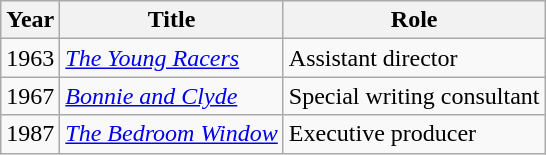<table class="wikitable">
<tr>
<th>Year</th>
<th>Title</th>
<th>Role</th>
</tr>
<tr>
<td>1963</td>
<td><em><a href='#'>The Young Racers</a></em></td>
<td>Assistant director</td>
</tr>
<tr>
<td>1967</td>
<td><em><a href='#'>Bonnie and Clyde</a></em></td>
<td>Special writing consultant</td>
</tr>
<tr>
<td>1987</td>
<td><em><a href='#'>The Bedroom Window</a></em></td>
<td>Executive producer</td>
</tr>
</table>
